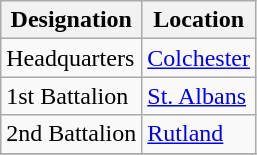<table class="wikitable">
<tr>
<th>Designation</th>
<th>Location</th>
</tr>
<tr>
<td>Headquarters</td>
<td><a href='#'>Colchester</a></td>
</tr>
<tr>
<td>1st Battalion</td>
<td><a href='#'>St. Albans</a></td>
</tr>
<tr>
<td>2nd Battalion</td>
<td><a href='#'>Rutland</a></td>
</tr>
<tr>
</tr>
</table>
